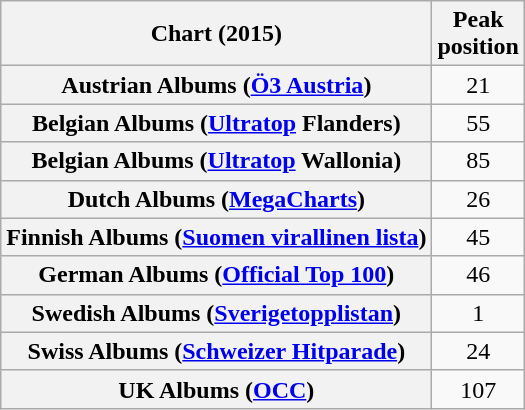<table class="wikitable sortable plainrowheaders">
<tr>
<th scope="col">Chart (2015)</th>
<th scope="col">Peak<br>position</th>
</tr>
<tr>
<th scope="row">Austrian Albums (<a href='#'>Ö3 Austria</a>)</th>
<td style="text-align:center;">21</td>
</tr>
<tr>
<th scope="row">Belgian Albums (<a href='#'>Ultratop</a> Flanders)</th>
<td style="text-align:center;">55</td>
</tr>
<tr>
<th scope="row">Belgian Albums (<a href='#'>Ultratop</a> Wallonia)</th>
<td style="text-align:center;">85</td>
</tr>
<tr>
<th scope="row">Dutch Albums (<a href='#'>MegaCharts</a>)</th>
<td style="text-align:center;">26</td>
</tr>
<tr>
<th scope="row">Finnish Albums (<a href='#'>Suomen virallinen lista</a>)</th>
<td style="text-align:center;">45</td>
</tr>
<tr>
<th scope="row">German Albums (<a href='#'>Official Top 100</a>)</th>
<td style="text-align:center;">46</td>
</tr>
<tr>
<th scope="row">Swedish Albums (<a href='#'>Sverigetopplistan</a>)</th>
<td style="text-align:center;">1</td>
</tr>
<tr>
<th scope="row">Swiss Albums (<a href='#'>Schweizer Hitparade</a>)</th>
<td style="text-align:center;">24</td>
</tr>
<tr>
<th scope="row">UK Albums (<a href='#'>OCC</a>)</th>
<td style="text-align:center;">107</td>
</tr>
</table>
